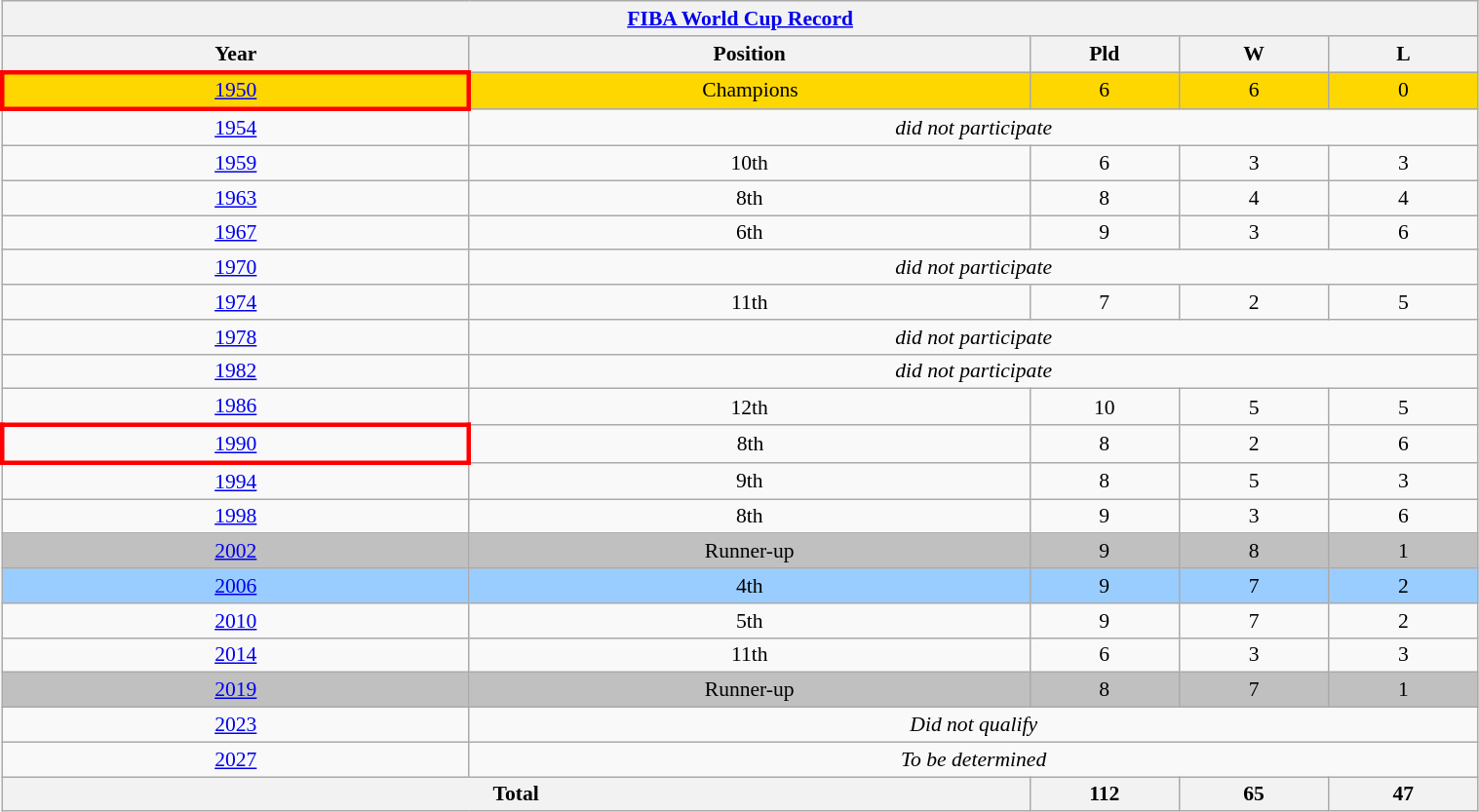<table class="wikitable" width=80% style="text-align: center;font-size:90%;">
<tr>
<th colspan=5><a href='#'>FIBA World Cup Record</a></th>
</tr>
<tr>
<th width=25%>Year</th>
<th width=30%>Position</th>
<th width=8%>Pld</th>
<th width=8%>W</th>
<th width=8%>L</th>
</tr>
<tr bgcolor=gold>
<td style="border: 3px solid red"> <a href='#'>1950</a></td>
<td>Champions</td>
<td>6</td>
<td>6</td>
<td>0</td>
</tr>
<tr>
<td> <a href='#'>1954</a></td>
<td colspan=4><em>did not participate</em></td>
</tr>
<tr>
<td> <a href='#'>1959</a></td>
<td>10th</td>
<td>6</td>
<td>3</td>
<td>3</td>
</tr>
<tr>
<td> <a href='#'>1963</a></td>
<td>8th</td>
<td>8</td>
<td>4</td>
<td>4</td>
</tr>
<tr>
<td> <a href='#'>1967</a></td>
<td>6th</td>
<td>9</td>
<td>3</td>
<td>6</td>
</tr>
<tr>
<td> <a href='#'>1970</a></td>
<td colspan=4><em>did not participate</em></td>
</tr>
<tr>
<td> <a href='#'>1974</a></td>
<td>11th</td>
<td>7</td>
<td>2</td>
<td>5</td>
</tr>
<tr>
<td> <a href='#'>1978</a></td>
<td colspan=4><em>did not participate</em></td>
</tr>
<tr>
<td> <a href='#'>1982</a></td>
<td colspan=4><em>did not participate</em></td>
</tr>
<tr>
<td> <a href='#'>1986</a></td>
<td>12th</td>
<td>10</td>
<td>5</td>
<td>5</td>
</tr>
<tr>
<td style="border: 3px solid red"> <a href='#'>1990</a></td>
<td>8th</td>
<td>8</td>
<td>2</td>
<td>6</td>
</tr>
<tr>
<td> <a href='#'>1994</a></td>
<td>9th</td>
<td>8</td>
<td>5</td>
<td>3</td>
</tr>
<tr>
<td> <a href='#'>1998</a></td>
<td>8th</td>
<td>9</td>
<td>3</td>
<td>6</td>
</tr>
<tr bgcolor=silver>
<td> <a href='#'>2002</a></td>
<td>Runner-up</td>
<td>9</td>
<td>8</td>
<td>1</td>
</tr>
<tr style="background:#9acdff;">
<td> <a href='#'>2006</a></td>
<td>4th</td>
<td>9</td>
<td>7</td>
<td>2</td>
</tr>
<tr>
<td> <a href='#'>2010</a></td>
<td>5th</td>
<td>9</td>
<td>7</td>
<td>2</td>
</tr>
<tr>
<td> <a href='#'>2014</a></td>
<td>11th</td>
<td>6</td>
<td>3</td>
<td>3</td>
</tr>
<tr bgcolor=silver>
<td> <a href='#'>2019</a></td>
<td>Runner-up</td>
<td>8</td>
<td>7</td>
<td>1</td>
</tr>
<tr>
<td>   <a href='#'>2023</a></td>
<td colspan=4><em>Did not qualify</em></td>
</tr>
<tr>
<td> <a href='#'>2027</a></td>
<td colspan=4><em>To be determined</em></td>
</tr>
<tr>
<th colspan=2>Total</th>
<th>112</th>
<th>65</th>
<th>47</th>
</tr>
</table>
